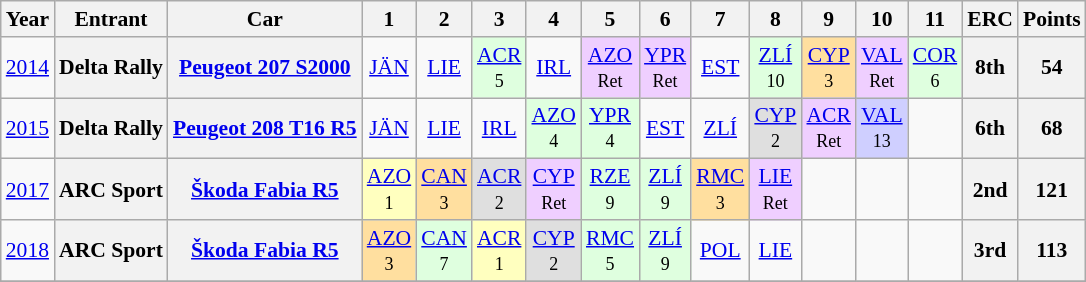<table class="wikitable" border="1" style="text-align:center; font-size:90%;">
<tr>
<th>Year</th>
<th>Entrant</th>
<th>Car</th>
<th>1</th>
<th>2</th>
<th>3</th>
<th>4</th>
<th>5</th>
<th>6</th>
<th>7</th>
<th>8</th>
<th>9</th>
<th>10</th>
<th>11</th>
<th>ERC</th>
<th>Points</th>
</tr>
<tr>
<td><a href='#'>2014</a></td>
<th> Delta Rally</th>
<th><a href='#'>Peugeot 207 S2000</a></th>
<td><a href='#'>JÄN</a></td>
<td><a href='#'>LIE</a></td>
<td style="background:#dfffdf;"><a href='#'>ACR</a><br><small>5</small></td>
<td><a href='#'>IRL</a></td>
<td style="background:#efcfff;"><a href='#'>AZO</a><br><small>Ret</small></td>
<td style="background:#efcfff;"><a href='#'>YPR</a><br><small>Ret</small></td>
<td><a href='#'>EST</a></td>
<td style="background:#dfffdf;"><a href='#'>ZLÍ</a><br><small>10</small></td>
<td style="background:#ffdf9f;"><a href='#'>CYP</a><br><small>3</small></td>
<td style="background:#efcfff;"><a href='#'>VAL</a><br><small>Ret</small></td>
<td style="background:#dfffdf;"><a href='#'>COR</a><br><small>6</small></td>
<th>8th</th>
<th>54</th>
</tr>
<tr>
<td><a href='#'>2015</a></td>
<th> Delta Rally</th>
<th><a href='#'>Peugeot 208 T16 R5</a></th>
<td><a href='#'>JÄN</a></td>
<td><a href='#'>LIE</a></td>
<td><a href='#'>IRL</a></td>
<td style="background:#dfffdf;"><a href='#'>AZO</a><br><small>4</small></td>
<td style="background:#dfffdf;"><a href='#'>YPR</a><br><small>4</small></td>
<td><a href='#'>EST</a></td>
<td><a href='#'>ZLÍ</a></td>
<td style="background:#dfdfdf"><a href='#'>CYP</a><br><small>2</small></td>
<td style="background:#efcfff;"><a href='#'>ACR</a><br><small>Ret</small></td>
<td style="background:#CFCFFF;"><a href='#'>VAL</a><br><small>13</small></td>
<td></td>
<th>6th</th>
<th>68</th>
</tr>
<tr>
<td><a href='#'>2017</a></td>
<th> ARC Sport</th>
<th><a href='#'>Škoda Fabia R5</a></th>
<td style="background:#ffffbf;"><a href='#'>AZO</a><br><small>1</small></td>
<td style="background:#ffdf9f;"><a href='#'>CAN</a><br><small>3</small></td>
<td style="background:#dfdfdf;"><a href='#'>ACR</a><br><small>2</small></td>
<td style="background:#efcfff;"><a href='#'>CYP</a><br><small>Ret</small></td>
<td style="background:#dfffdf;"><a href='#'>RZE</a><br><small>9</small></td>
<td style="background:#dfffdf;"><a href='#'>ZLÍ</a><br><small>9</small></td>
<td style="background:#ffdf9f;"><a href='#'>RMC</a><br><small>3</small></td>
<td style="background:#efcfff;"><a href='#'>LIE</a><br><small>Ret</small></td>
<td></td>
<td></td>
<td></td>
<th>2nd</th>
<th>121</th>
</tr>
<tr>
<td><a href='#'>2018</a></td>
<th> ARC Sport</th>
<th><a href='#'>Škoda Fabia R5</a></th>
<td style="background:#ffdf9f;"><a href='#'>AZO</a><br><small>3</small></td>
<td style="background:#dfffdf;"><a href='#'>CAN</a><br><small>7</small></td>
<td style="background:#ffffbf;"><a href='#'>ACR</a><br><small>1</small></td>
<td style="background:#dfdfdf;"><a href='#'>CYP</a><br><small>2</small></td>
<td style="background:#dfffdf;"><a href='#'>RMC</a><br><small>5</small></td>
<td style="background:#dfffdf;"><a href='#'>ZLÍ</a><br><small>9</small></td>
<td><a href='#'>POL</a></td>
<td><a href='#'>LIE</a></td>
<td></td>
<td></td>
<td></td>
<th>3rd</th>
<th>113</th>
</tr>
<tr>
</tr>
</table>
